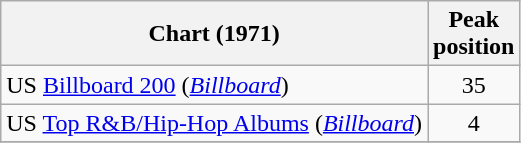<table class="wikitable">
<tr>
<th>Chart (1971)</th>
<th>Peak<br>position</th>
</tr>
<tr>
<td>US <a href='#'>Billboard 200</a> (<em><a href='#'>Billboard</a></em>)</td>
<td style="text-align:center;">35</td>
</tr>
<tr>
<td>US <a href='#'>Top R&B/Hip-Hop Albums</a> (<em><a href='#'>Billboard</a></em>)</td>
<td style="text-align:center;">4</td>
</tr>
<tr>
</tr>
</table>
